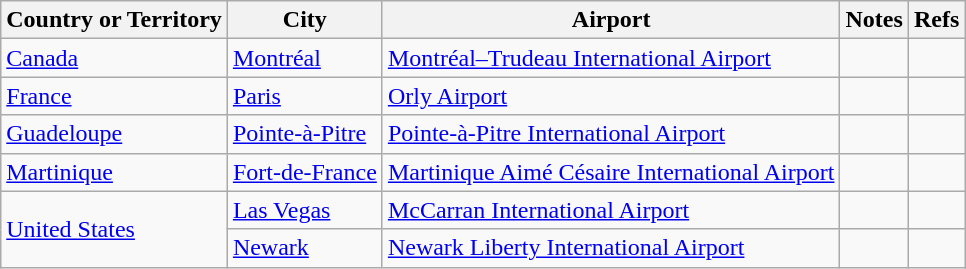<table class="sortable wikitable">
<tr>
<th>Country or Territory</th>
<th>City</th>
<th>Airport</th>
<th>Notes</th>
<th class="unsortable">Refs</th>
</tr>
<tr>
<td><a href='#'>Canada</a></td>
<td><a href='#'>Montréal</a></td>
<td><a href='#'>Montréal–Trudeau International Airport</a></td>
<td></td>
<td align=center></td>
</tr>
<tr>
<td><a href='#'>France</a></td>
<td><a href='#'>Paris</a></td>
<td><a href='#'>Orly Airport</a></td>
<td></td>
<td align=center></td>
</tr>
<tr>
<td><a href='#'>Guadeloupe</a></td>
<td><a href='#'>Pointe-à-Pitre</a></td>
<td><a href='#'>Pointe-à-Pitre International Airport</a></td>
<td></td>
<td align=center></td>
</tr>
<tr>
<td><a href='#'>Martinique</a></td>
<td><a href='#'>Fort-de-France</a></td>
<td><a href='#'>Martinique Aimé Césaire International Airport</a></td>
<td></td>
<td align=center></td>
</tr>
<tr>
<td rowspan="2"><a href='#'>United States</a></td>
<td><a href='#'>Las Vegas</a></td>
<td><a href='#'>McCarran International Airport</a></td>
<td></td>
<td align=center></td>
</tr>
<tr>
<td><a href='#'>Newark</a></td>
<td><a href='#'>Newark Liberty International Airport</a></td>
<td></td>
<td align=center></td>
</tr>
</table>
